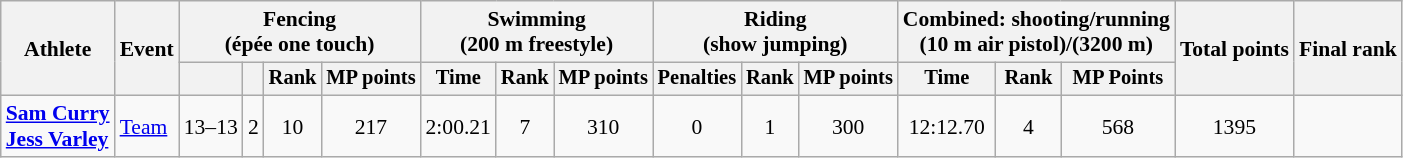<table class=wikitable style=font-size:90%;text-align:center>
<tr>
<th rowspan=2>Athlete</th>
<th rowspan=2>Event</th>
<th colspan=4>Fencing<br><span>(épée one touch)</span></th>
<th colspan=3>Swimming<br><span>(200 m freestyle)</span></th>
<th colspan=3>Riding<br><span>(show jumping)</span></th>
<th colspan=3>Combined: shooting/running<br><span>(10 m air pistol)/(3200 m)</span></th>
<th rowspan=2>Total points</th>
<th rowspan=2>Final rank</th>
</tr>
<tr style=font-size:95%>
<th></th>
<th></th>
<th>Rank</th>
<th>MP points</th>
<th>Time</th>
<th>Rank</th>
<th>MP points</th>
<th>Penalties</th>
<th>Rank</th>
<th>MP points</th>
<th>Time</th>
<th>Rank</th>
<th>MP Points</th>
</tr>
<tr>
<td align=left><strong><a href='#'>Sam Curry</a></strong><br><strong><a href='#'>Jess Varley</a></strong></td>
<td align=left><a href='#'>Team</a></td>
<td>13–13</td>
<td>2</td>
<td>10</td>
<td>217</td>
<td>2:00.21</td>
<td>7</td>
<td>310</td>
<td>0</td>
<td>1</td>
<td>300</td>
<td>12:12.70</td>
<td>4</td>
<td>568</td>
<td>1395</td>
<td></td>
</tr>
</table>
